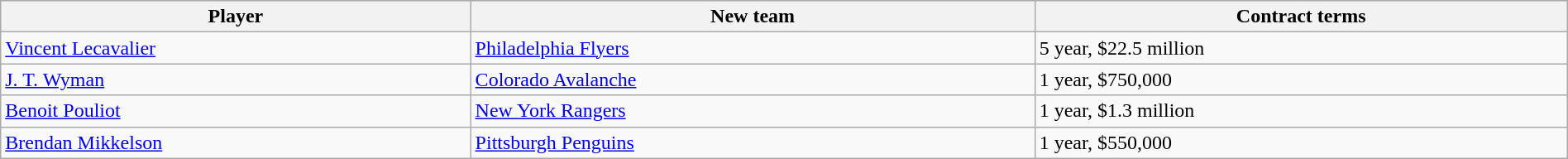<table class="wikitable" style="width:100%;">
<tr style="text-align:center; background:#ddd;">
<th style="width:30%;">Player</th>
<th style="width:36%;">New team</th>
<th style="width:34%;">Contract terms</th>
</tr>
<tr>
<td><a href='#'>Vincent Lecavalier</a></td>
<td><a href='#'>Philadelphia Flyers</a></td>
<td>5 year, $22.5 million</td>
</tr>
<tr>
<td><a href='#'>J. T. Wyman</a></td>
<td><a href='#'>Colorado Avalanche</a></td>
<td>1 year, $750,000</td>
</tr>
<tr>
<td><a href='#'>Benoit Pouliot</a></td>
<td><a href='#'>New York Rangers</a></td>
<td>1 year, $1.3 million</td>
</tr>
<tr>
<td><a href='#'>Brendan Mikkelson</a></td>
<td><a href='#'>Pittsburgh Penguins</a></td>
<td>1 year, $550,000</td>
</tr>
</table>
